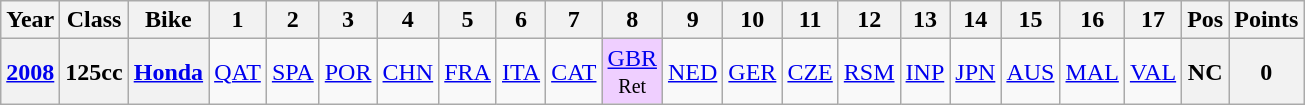<table class="wikitable" style="text-align:center">
<tr>
<th>Year</th>
<th>Class</th>
<th>Bike</th>
<th>1</th>
<th>2</th>
<th>3</th>
<th>4</th>
<th>5</th>
<th>6</th>
<th>7</th>
<th>8</th>
<th>9</th>
<th>10</th>
<th>11</th>
<th>12</th>
<th>13</th>
<th>14</th>
<th>15</th>
<th>16</th>
<th>17</th>
<th>Pos</th>
<th>Points</th>
</tr>
<tr>
<th align="left"><a href='#'>2008</a></th>
<th align="left">125cc</th>
<th align="left"><a href='#'>Honda</a></th>
<td><a href='#'>QAT</a></td>
<td><a href='#'>SPA</a></td>
<td><a href='#'>POR</a></td>
<td><a href='#'>CHN</a></td>
<td><a href='#'>FRA</a></td>
<td><a href='#'>ITA</a></td>
<td><a href='#'>CAT</a></td>
<td style="background:#EFCFFF;"><a href='#'>GBR</a><br><small>Ret</small></td>
<td><a href='#'>NED</a></td>
<td><a href='#'>GER</a></td>
<td><a href='#'>CZE</a></td>
<td><a href='#'>RSM</a></td>
<td><a href='#'>INP</a></td>
<td><a href='#'>JPN</a></td>
<td><a href='#'>AUS</a></td>
<td><a href='#'>MAL</a></td>
<td><a href='#'>VAL</a></td>
<th>NC</th>
<th>0</th>
</tr>
</table>
